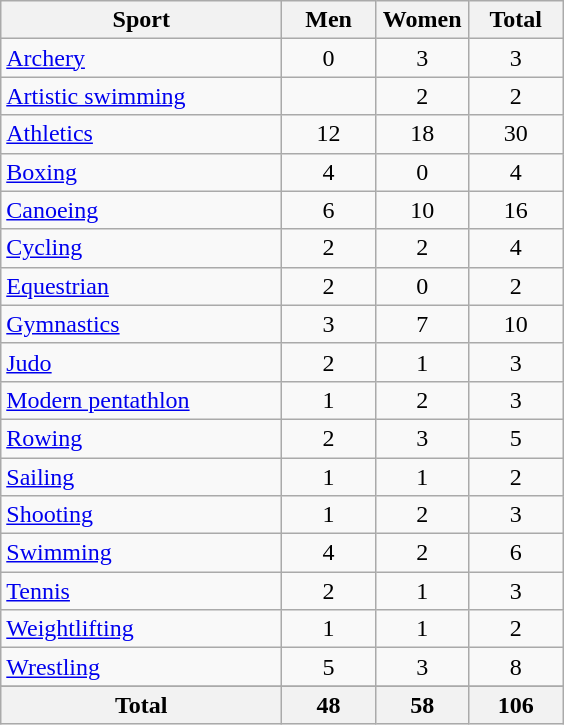<table class="wikitable sortable" style="text-align:center;">
<tr>
<th width=180>Sport</th>
<th width=55>Men</th>
<th width=55>Women</th>
<th width=55>Total</th>
</tr>
<tr>
<td align=left><a href='#'>Archery</a></td>
<td>0</td>
<td>3</td>
<td>3</td>
</tr>
<tr>
<td align=left><a href='#'>Artistic swimming</a></td>
<td></td>
<td>2</td>
<td>2</td>
</tr>
<tr>
<td align=left><a href='#'>Athletics</a></td>
<td>12</td>
<td>18</td>
<td>30</td>
</tr>
<tr>
<td align=left><a href='#'>Boxing</a></td>
<td>4</td>
<td>0</td>
<td>4</td>
</tr>
<tr>
<td align=left><a href='#'>Canoeing</a></td>
<td>6</td>
<td>10</td>
<td>16</td>
</tr>
<tr>
<td align=left><a href='#'>Cycling</a></td>
<td>2</td>
<td>2</td>
<td>4</td>
</tr>
<tr>
<td align=left><a href='#'>Equestrian</a></td>
<td>2</td>
<td>0</td>
<td>2</td>
</tr>
<tr>
<td align=left><a href='#'>Gymnastics</a></td>
<td>3</td>
<td>7</td>
<td>10</td>
</tr>
<tr>
<td align=left><a href='#'>Judo</a></td>
<td>2</td>
<td>1</td>
<td>3</td>
</tr>
<tr>
<td align=left><a href='#'>Modern pentathlon</a></td>
<td>1</td>
<td>2</td>
<td>3</td>
</tr>
<tr>
<td align=left><a href='#'>Rowing</a></td>
<td>2</td>
<td>3</td>
<td>5</td>
</tr>
<tr>
<td align=left><a href='#'>Sailing</a></td>
<td>1</td>
<td>1</td>
<td>2</td>
</tr>
<tr>
<td align=left><a href='#'>Shooting</a></td>
<td>1</td>
<td>2</td>
<td>3</td>
</tr>
<tr>
<td align=left><a href='#'>Swimming</a></td>
<td>4</td>
<td>2</td>
<td>6</td>
</tr>
<tr>
<td align=left><a href='#'>Tennis</a></td>
<td>2</td>
<td>1</td>
<td>3</td>
</tr>
<tr>
<td align=left><a href='#'>Weightlifting</a></td>
<td>1</td>
<td>1</td>
<td>2</td>
</tr>
<tr>
<td align=left><a href='#'>Wrestling</a></td>
<td>5</td>
<td>3</td>
<td>8</td>
</tr>
<tr>
</tr>
<tr class="sortbottom">
<th>Total</th>
<th>48</th>
<th>58</th>
<th>106</th>
</tr>
</table>
